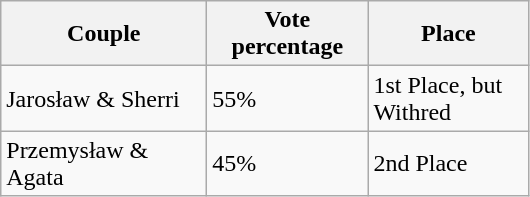<table class="wikitable">
<tr>
<th style="width:130px;">Couple</th>
<th style="width:100px;">Vote percentage</th>
<th style="width:100px;">Place</th>
</tr>
<tr>
<td>Jarosław & Sherri</td>
<td>55%</td>
<td>1st Place, but Withred</td>
</tr>
<tr>
<td>Przemysław & Agata</td>
<td>45%</td>
<td>2nd Place</td>
</tr>
</table>
